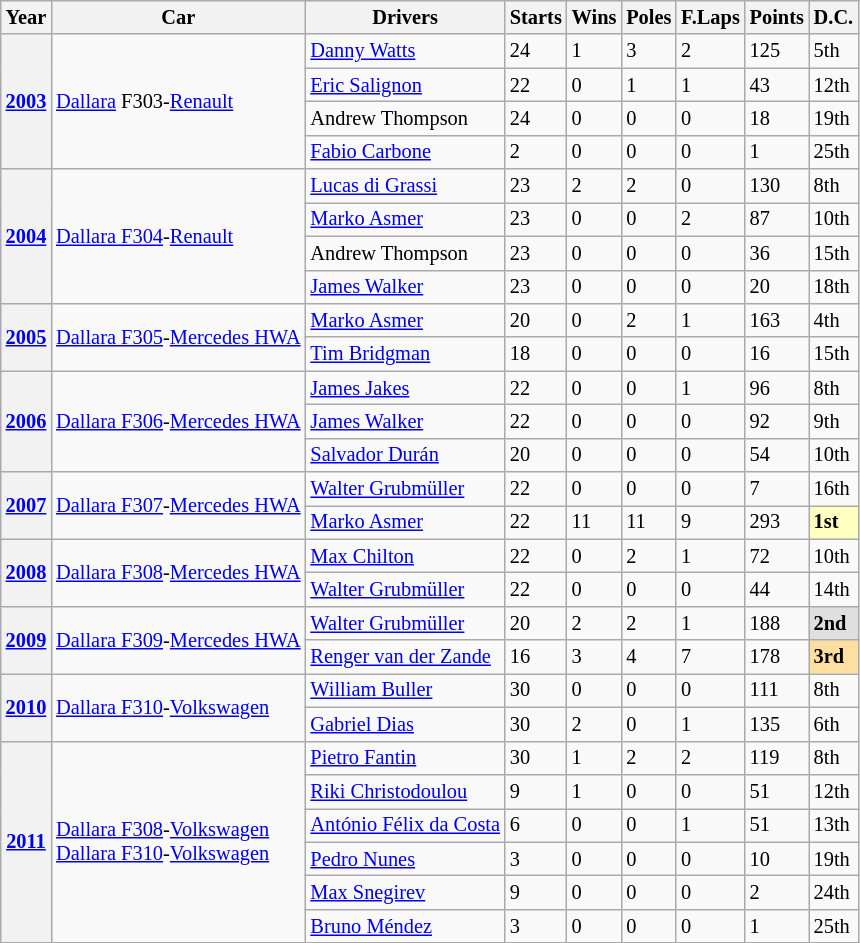<table class="wikitable" style="font-size:85%">
<tr>
<th>Year</th>
<th>Car</th>
<th>Drivers</th>
<th>Starts</th>
<th>Wins</th>
<th>Poles</th>
<th>F.Laps</th>
<th>Points</th>
<th>D.C.</th>
</tr>
<tr>
<th rowspan="4"><a href='#'><strong>2003</strong></a></th>
<td rowspan="4"><a href='#'>Dallara</a> F303-<a href='#'>Renault</a></td>
<td> <a href='#'>Danny Watts</a></td>
<td>24</td>
<td>1</td>
<td>3</td>
<td>2</td>
<td>125</td>
<td>5th</td>
</tr>
<tr>
<td> <a href='#'>Eric Salignon</a></td>
<td>22</td>
<td>0</td>
<td>1</td>
<td>1</td>
<td>43</td>
<td>12th</td>
</tr>
<tr>
<td> Andrew Thompson</td>
<td>24</td>
<td>0</td>
<td>0</td>
<td>0</td>
<td>18</td>
<td>19th</td>
</tr>
<tr>
<td> <a href='#'>Fabio Carbone</a></td>
<td>2</td>
<td>0</td>
<td>0</td>
<td>0</td>
<td>1</td>
<td>25th</td>
</tr>
<tr>
<th rowspan="4"><a href='#'><strong>2004</strong></a></th>
<td rowspan="4"><a href='#'>Dallara F304</a>-<a href='#'>Renault</a></td>
<td> <a href='#'>Lucas di Grassi</a></td>
<td>23</td>
<td>2</td>
<td>2</td>
<td>0</td>
<td>130</td>
<td>8th</td>
</tr>
<tr>
<td> <a href='#'>Marko Asmer</a></td>
<td>23</td>
<td>0</td>
<td>0</td>
<td>2</td>
<td>87</td>
<td>10th</td>
</tr>
<tr>
<td> Andrew Thompson</td>
<td>23</td>
<td>0</td>
<td>0</td>
<td>0</td>
<td>36</td>
<td>15th</td>
</tr>
<tr>
<td> <a href='#'>James Walker</a></td>
<td>23</td>
<td>0</td>
<td>0</td>
<td>0</td>
<td>20</td>
<td>18th</td>
</tr>
<tr>
<th rowspan="2"><a href='#'><strong>2005</strong></a></th>
<td rowspan="2"><a href='#'>Dallara F305</a>-<a href='#'>Mercedes HWA</a></td>
<td> <a href='#'>Marko Asmer</a></td>
<td>20</td>
<td>0</td>
<td>2</td>
<td>1</td>
<td>163</td>
<td>4th</td>
</tr>
<tr>
<td> <a href='#'>Tim Bridgman</a></td>
<td>18</td>
<td>0</td>
<td>0</td>
<td>0</td>
<td>16</td>
<td>15th</td>
</tr>
<tr>
<th rowspan="3"><a href='#'><strong>2006</strong></a></th>
<td rowspan="3"><a href='#'>Dallara F306</a>-<a href='#'>Mercedes HWA</a></td>
<td> <a href='#'>James Jakes</a></td>
<td>22</td>
<td>0</td>
<td>0</td>
<td>1</td>
<td>96</td>
<td>8th</td>
</tr>
<tr>
<td> <a href='#'>James Walker</a></td>
<td>22</td>
<td>0</td>
<td>0</td>
<td>0</td>
<td>92</td>
<td>9th</td>
</tr>
<tr>
<td> <a href='#'>Salvador Durán</a></td>
<td>20</td>
<td>0</td>
<td>0</td>
<td>0</td>
<td>54</td>
<td>10th</td>
</tr>
<tr>
<th rowspan="2"><a href='#'><strong>2007</strong></a></th>
<td rowspan="2"><a href='#'>Dallara F307</a>-<a href='#'>Mercedes HWA</a></td>
<td> <a href='#'>Walter Grubmüller</a></td>
<td>22</td>
<td>0</td>
<td>0</td>
<td>0</td>
<td>7</td>
<td>16th</td>
</tr>
<tr>
<td> <a href='#'>Marko Asmer</a></td>
<td>22</td>
<td>11</td>
<td>11</td>
<td>9</td>
<td>293</td>
<td style="background:#FFFFBF;"><strong>1st</strong></td>
</tr>
<tr>
<th rowspan="2"><a href='#'><strong>2008</strong></a></th>
<td rowspan=2><a href='#'>Dallara F308</a>-<a href='#'>Mercedes HWA</a></td>
<td> <a href='#'>Max Chilton</a></td>
<td>22</td>
<td>0</td>
<td>2</td>
<td>1</td>
<td>72</td>
<td>10th</td>
</tr>
<tr>
<td> <a href='#'>Walter Grubmüller</a></td>
<td>22</td>
<td>0</td>
<td>0</td>
<td>0</td>
<td>44</td>
<td>14th</td>
</tr>
<tr>
<th rowspan="2"><a href='#'><strong>2009</strong></a></th>
<td rowspan=2><a href='#'>Dallara F309</a>-<a href='#'>Mercedes HWA</a></td>
<td> <a href='#'>Walter Grubmüller</a></td>
<td>20</td>
<td>2</td>
<td>2</td>
<td>1</td>
<td>188</td>
<td style="background:#DFDFDF;"><strong>2nd</strong></td>
</tr>
<tr>
<td> <a href='#'>Renger van der Zande</a></td>
<td>16</td>
<td>3</td>
<td>4</td>
<td>7</td>
<td>178</td>
<td style="background:#FFDF9F;"><strong>3rd</strong></td>
</tr>
<tr>
<th rowspan="2"><a href='#'><strong>2010</strong></a></th>
<td rowspan=2><a href='#'>Dallara F310</a>-<a href='#'>Volkswagen</a></td>
<td> <a href='#'>William Buller</a></td>
<td>30</td>
<td>0</td>
<td>0</td>
<td>0</td>
<td>111</td>
<td>8th</td>
</tr>
<tr>
<td> <a href='#'>Gabriel Dias</a></td>
<td>30</td>
<td>2</td>
<td>0</td>
<td>1</td>
<td>135</td>
<td>6th</td>
</tr>
<tr>
<th rowspan="6"><a href='#'><strong>2011</strong></a></th>
<td rowspan=6><a href='#'>Dallara F308</a>-<a href='#'>Volkswagen</a><br><a href='#'>Dallara F310</a>-<a href='#'>Volkswagen</a></td>
<td> <a href='#'>Pietro Fantin</a></td>
<td>30</td>
<td>1</td>
<td>2</td>
<td>2</td>
<td>119</td>
<td>8th</td>
</tr>
<tr>
<td> <a href='#'>Riki Christodoulou</a></td>
<td>9</td>
<td>1</td>
<td>0</td>
<td>0</td>
<td>51</td>
<td>12th</td>
</tr>
<tr>
<td> <a href='#'>António Félix da Costa</a></td>
<td>6</td>
<td>0</td>
<td>0</td>
<td>1</td>
<td>51</td>
<td>13th</td>
</tr>
<tr>
<td> <a href='#'>Pedro Nunes</a></td>
<td>3</td>
<td>0</td>
<td>0</td>
<td>0</td>
<td>10</td>
<td>19th</td>
</tr>
<tr>
<td> <a href='#'>Max Snegirev</a></td>
<td>9</td>
<td>0</td>
<td>0</td>
<td>0</td>
<td>2</td>
<td>24th</td>
</tr>
<tr>
<td> <a href='#'>Bruno Méndez</a></td>
<td>3</td>
<td>0</td>
<td>0</td>
<td>0</td>
<td>1</td>
<td>25th</td>
</tr>
</table>
